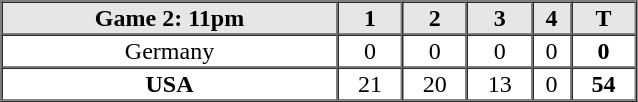<table border=1 cellspacing=0 width=425 style="margin-left:3em;">
<tr style="text-align:center; background-color:#e6e6e6;">
<th>Game 2: 11pm</th>
<th>1</th>
<th>2</th>
<th>3</th>
<th>4</th>
<th>T</th>
</tr>
<tr style="text-align:center">
<td> Germany</td>
<td>0</td>
<td>0</td>
<td>0</td>
<td>0</td>
<th>0</th>
</tr>
<tr style="text-align:center">
<th> USA</th>
<td>21</td>
<td>20</td>
<td>13</td>
<td>0</td>
<th>54</th>
</tr>
</table>
